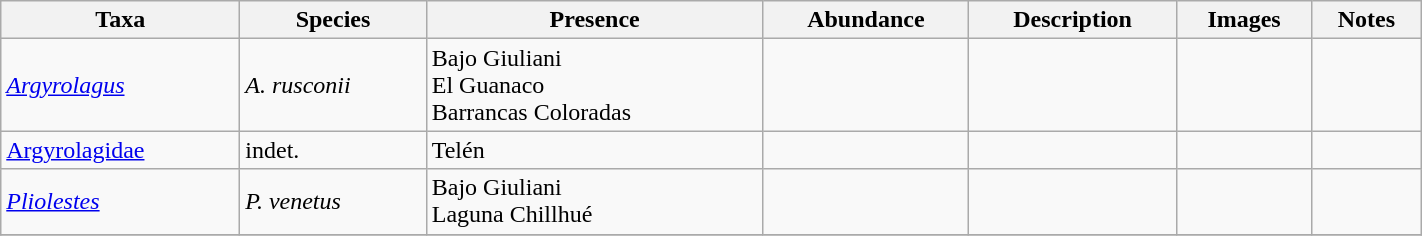<table class="wikitable sortable" align="center" width="75%">
<tr>
<th>Taxa</th>
<th>Species</th>
<th>Presence</th>
<th>Abundance</th>
<th>Description</th>
<th>Images</th>
<th>Notes</th>
</tr>
<tr>
<td><em><a href='#'>Argyrolagus</a></em></td>
<td><em>A. rusconii</em></td>
<td>Bajo Giuliani<br>El Guanaco<br>Barrancas Coloradas</td>
<td></td>
<td></td>
<td></td>
<td align=center></td>
</tr>
<tr>
<td><a href='#'>Argyrolagidae</a></td>
<td>indet.</td>
<td>Telén</td>
<td></td>
<td></td>
<td></td>
<td align=center></td>
</tr>
<tr>
<td><em><a href='#'>Pliolestes</a></em></td>
<td><em>P. venetus</em></td>
<td>Bajo Giuliani<br>Laguna Chillhué</td>
<td></td>
<td></td>
<td></td>
<td align=center></td>
</tr>
<tr>
</tr>
</table>
